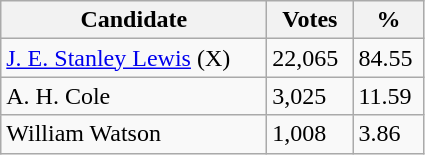<table class="wikitable">
<tr>
<th style="width: 170px">Candidate</th>
<th style="width: 50px">Votes</th>
<th style="width: 40px">%</th>
</tr>
<tr>
<td><a href='#'>J. E. Stanley Lewis</a> (X)</td>
<td>22,065</td>
<td>84.55</td>
</tr>
<tr>
<td>A. H. Cole</td>
<td>3,025</td>
<td>11.59</td>
</tr>
<tr>
<td>William Watson</td>
<td>1,008</td>
<td>3.86</td>
</tr>
</table>
